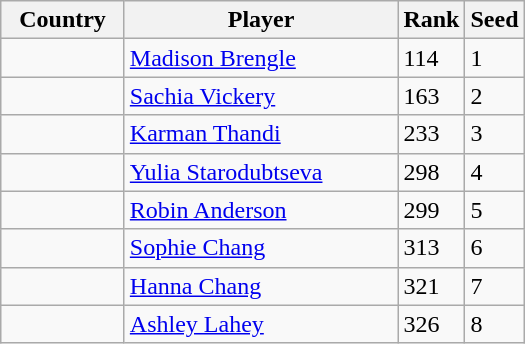<table class="wikitable">
<tr>
<th width="75">Country</th>
<th width="175">Player</th>
<th>Rank</th>
<th>Seed</th>
</tr>
<tr>
<td></td>
<td><a href='#'>Madison Brengle</a></td>
<td>114</td>
<td>1</td>
</tr>
<tr>
<td></td>
<td><a href='#'>Sachia Vickery</a></td>
<td>163</td>
<td>2</td>
</tr>
<tr>
<td></td>
<td><a href='#'>Karman Thandi</a></td>
<td>233</td>
<td>3</td>
</tr>
<tr>
<td></td>
<td><a href='#'>Yulia Starodubtseva</a></td>
<td>298</td>
<td>4</td>
</tr>
<tr>
<td></td>
<td><a href='#'>Robin Anderson</a></td>
<td>299</td>
<td>5</td>
</tr>
<tr>
<td></td>
<td><a href='#'>Sophie Chang</a></td>
<td>313</td>
<td>6</td>
</tr>
<tr>
<td></td>
<td><a href='#'>Hanna Chang</a></td>
<td>321</td>
<td>7</td>
</tr>
<tr>
<td></td>
<td><a href='#'>Ashley Lahey</a></td>
<td>326</td>
<td>8</td>
</tr>
</table>
